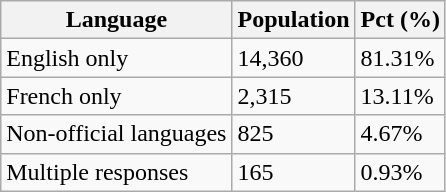<table class="wikitable">
<tr>
<th>Language</th>
<th>Population</th>
<th>Pct (%)</th>
</tr>
<tr>
<td>English only</td>
<td>14,360</td>
<td>81.31%</td>
</tr>
<tr>
<td>French only</td>
<td>2,315</td>
<td>13.11%</td>
</tr>
<tr>
<td>Non-official languages</td>
<td>825</td>
<td>4.67%</td>
</tr>
<tr>
<td>Multiple responses</td>
<td>165</td>
<td>0.93%</td>
</tr>
</table>
